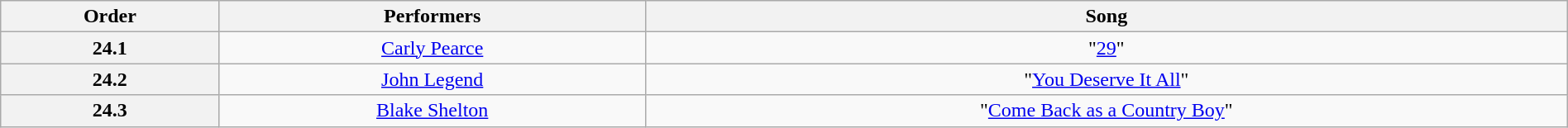<table class="wikitable" style="text-align:center; width:100%">
<tr>
<th>Order</th>
<th>Performers</th>
<th>Song</th>
</tr>
<tr>
<th>24.1</th>
<td><a href='#'>Carly Pearce</a></td>
<td>"<a href='#'>29</a>"</td>
</tr>
<tr>
<th>24.2</th>
<td><a href='#'>John Legend</a></td>
<td>"<a href='#'>You Deserve It All</a>"</td>
</tr>
<tr>
<th>24.3</th>
<td><a href='#'>Blake Shelton</a></td>
<td>"<a href='#'>Come Back as a Country Boy</a>"</td>
</tr>
</table>
